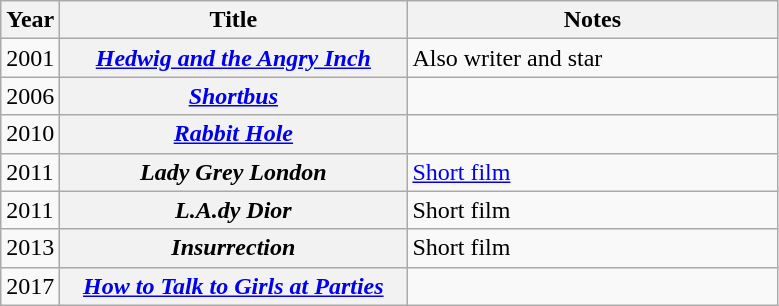<table class="wikitable sortable">
<tr>
<th>Year</th>
<th style="min-width: 14em;">Title</th>
<th class="unsortable" style="min-width: 15em;">Notes</th>
</tr>
<tr>
<td>2001</td>
<th scope="row"><em><a href='#'>Hedwig and the Angry Inch</a></em></th>
<td>Also writer and star</td>
</tr>
<tr>
<td>2006</td>
<th scope="row"><em><a href='#'>Shortbus</a></em></th>
<td></td>
</tr>
<tr>
<td>2010</td>
<th scope="row"><em><a href='#'>Rabbit Hole</a></em></th>
<td></td>
</tr>
<tr>
<td>2011</td>
<th scope="row"><em>Lady Grey London</em></th>
<td><a href='#'>Short film</a></td>
</tr>
<tr>
<td>2011</td>
<th scope="row"><em>L.A.dy Dior</em></th>
<td>Short film</td>
</tr>
<tr>
<td>2013</td>
<th scope="row"><em>Insurrection</em></th>
<td>Short film</td>
</tr>
<tr>
<td>2017</td>
<th scope="row"><em><a href='#'>How to Talk to Girls at Parties</a></em></th>
<td></td>
</tr>
</table>
